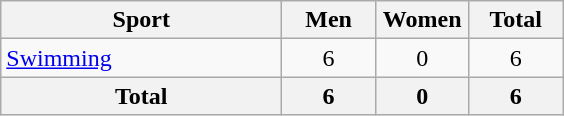<table class="wikitable sortable" style="text-align:center;">
<tr>
<th width=180>Sport</th>
<th width=55>Men</th>
<th width=55>Women</th>
<th width=55>Total</th>
</tr>
<tr>
<td align=left><a href='#'>Swimming</a></td>
<td>6</td>
<td>0</td>
<td>6</td>
</tr>
<tr>
<th>Total</th>
<th>6</th>
<th>0</th>
<th>6</th>
</tr>
</table>
